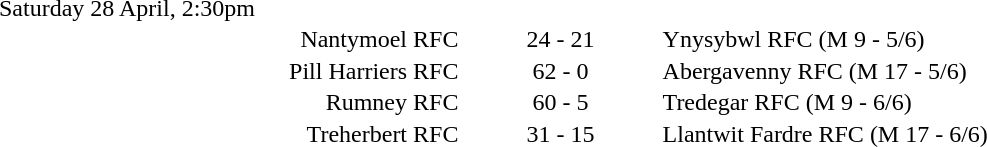<table style="width:70%;" cellspacing="1">
<tr>
<th width=35%></th>
<th width=15%></th>
<th></th>
</tr>
<tr>
<td>Saturday 28 April, 2:30pm</td>
</tr>
<tr>
<td align=right>Nantymoel RFC</td>
<td align=center>24 - 21</td>
<td>Ynysybwl RFC (M 9 - 5/6)</td>
</tr>
<tr>
<td align=right>Pill Harriers RFC</td>
<td align=center>62 - 0</td>
<td>Abergavenny RFC (M 17 - 5/6)</td>
</tr>
<tr>
<td align=right>Rumney RFC</td>
<td align=center>60 - 5</td>
<td>Tredegar RFC (M 9 - 6/6)</td>
</tr>
<tr>
<td align=right>Treherbert RFC</td>
<td align=center>31 - 15</td>
<td>Llantwit Fardre RFC (M 17 - 6/6)</td>
</tr>
</table>
